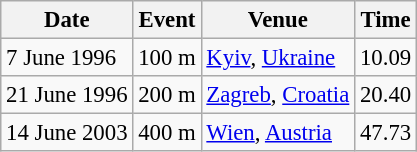<table class="wikitable" style="font-size: 95%;">
<tr>
<th>Date</th>
<th>Event</th>
<th>Venue</th>
<th>Time</th>
</tr>
<tr>
<td>7 June 1996</td>
<td>100 m</td>
<td><a href='#'>Kyiv</a>, <a href='#'>Ukraine</a></td>
<td>10.09</td>
</tr>
<tr>
<td>21 June 1996</td>
<td>200 m</td>
<td><a href='#'>Zagreb</a>, <a href='#'>Croatia</a></td>
<td>20.40</td>
</tr>
<tr>
<td>14 June 2003</td>
<td>400 m</td>
<td><a href='#'>Wien</a>, <a href='#'>Austria</a></td>
<td>47.73</td>
</tr>
</table>
